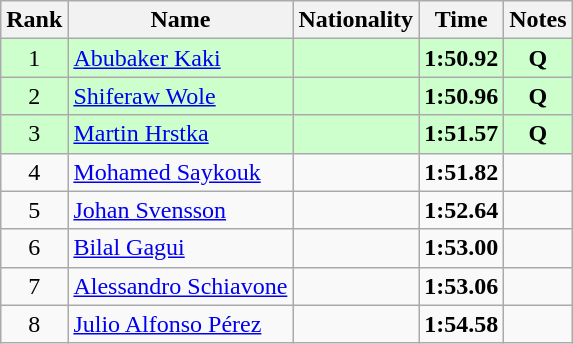<table class="wikitable sortable" style="text-align:center">
<tr>
<th>Rank</th>
<th>Name</th>
<th>Nationality</th>
<th>Time</th>
<th>Notes</th>
</tr>
<tr bgcolor=ccffcc>
<td>1</td>
<td align=left><a href='#'>Abubaker Kaki</a></td>
<td align=left></td>
<td><strong>1:50.92</strong></td>
<td><strong>Q</strong></td>
</tr>
<tr bgcolor=ccffcc>
<td>2</td>
<td align=left><a href='#'>Shiferaw Wole</a></td>
<td align=left></td>
<td><strong>1:50.96</strong></td>
<td><strong>Q</strong></td>
</tr>
<tr bgcolor=ccffcc>
<td>3</td>
<td align=left><a href='#'>Martin Hrstka</a></td>
<td align=left></td>
<td><strong>1:51.57</strong></td>
<td><strong>Q</strong></td>
</tr>
<tr>
<td>4</td>
<td align=left><a href='#'>Mohamed Saykouk</a></td>
<td align=left></td>
<td><strong>1:51.82</strong></td>
<td></td>
</tr>
<tr>
<td>5</td>
<td align=left><a href='#'>Johan Svensson</a></td>
<td align=left></td>
<td><strong>1:52.64</strong></td>
<td></td>
</tr>
<tr>
<td>6</td>
<td align=left><a href='#'>Bilal Gagui</a></td>
<td align=left></td>
<td><strong>1:53.00</strong></td>
<td></td>
</tr>
<tr>
<td>7</td>
<td align=left><a href='#'>Alessandro Schiavone</a></td>
<td align=left></td>
<td><strong>1:53.06</strong></td>
<td></td>
</tr>
<tr>
<td>8</td>
<td align=left><a href='#'>Julio Alfonso Pérez</a></td>
<td align=left></td>
<td><strong>1:54.58</strong></td>
<td></td>
</tr>
</table>
